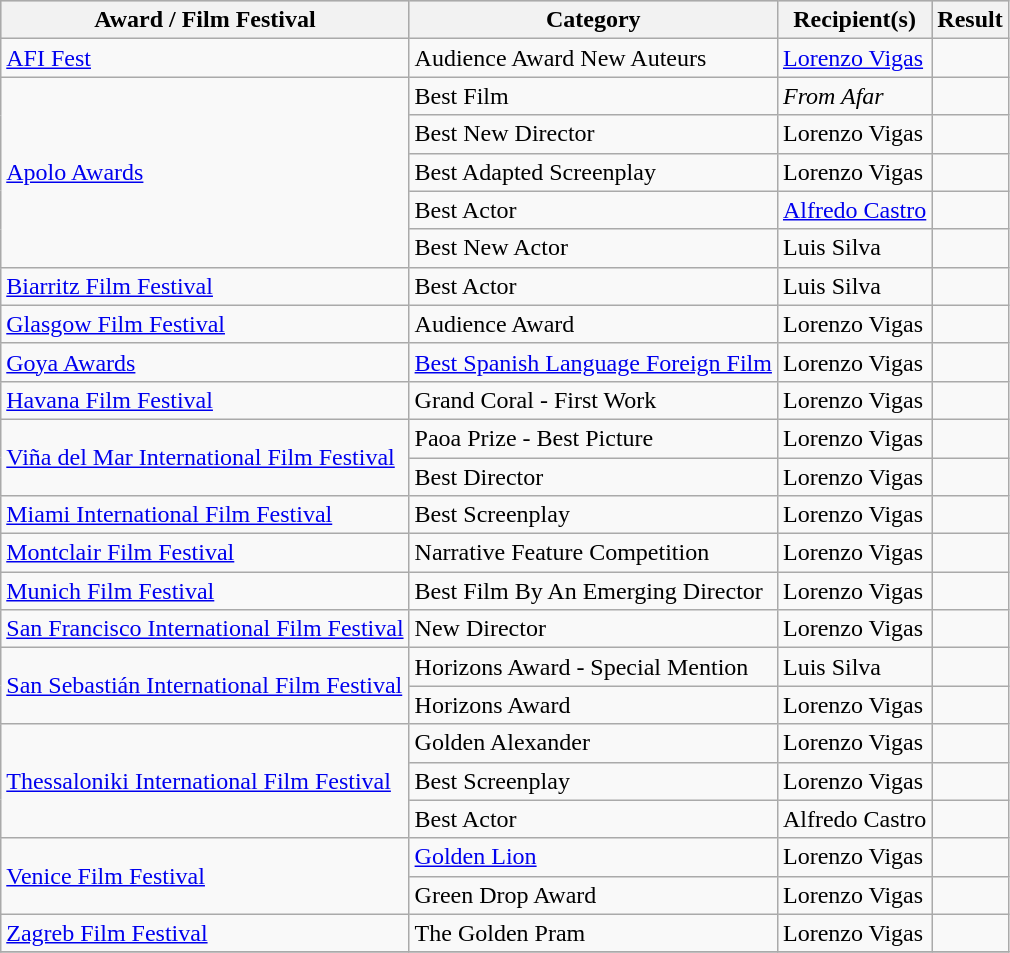<table class="wikitable plainrowheaders sortable">
<tr style="background:#ccc; text-align:center;">
<th scope="col">Award / Film Festival</th>
<th scope="col">Category</th>
<th scope="col">Recipient(s)</th>
<th scope="col">Result</th>
</tr>
<tr>
<td><a href='#'>AFI Fest</a></td>
<td>Audience Award New Auteurs</td>
<td><a href='#'>Lorenzo Vigas</a></td>
<td></td>
</tr>
<tr>
<td rowspan="5"><a href='#'>Apolo Awards</a></td>
<td>Best Film</td>
<td><em>From Afar</em></td>
<td></td>
</tr>
<tr>
<td>Best New Director</td>
<td>Lorenzo Vigas</td>
<td></td>
</tr>
<tr>
<td>Best Adapted Screenplay</td>
<td>Lorenzo Vigas</td>
<td></td>
</tr>
<tr>
<td>Best Actor</td>
<td><a href='#'>Alfredo Castro</a></td>
<td></td>
</tr>
<tr>
<td>Best New Actor</td>
<td>Luis Silva</td>
<td></td>
</tr>
<tr>
<td><a href='#'>Biarritz Film Festival</a></td>
<td>Best Actor</td>
<td>Luis Silva</td>
<td></td>
</tr>
<tr>
<td><a href='#'>Glasgow Film Festival</a></td>
<td>Audience Award</td>
<td>Lorenzo Vigas</td>
<td></td>
</tr>
<tr>
<td><a href='#'>Goya Awards</a></td>
<td><a href='#'>Best Spanish Language Foreign Film</a></td>
<td>Lorenzo Vigas</td>
<td></td>
</tr>
<tr>
<td><a href='#'>Havana Film Festival</a></td>
<td>Grand Coral - First Work</td>
<td>Lorenzo Vigas</td>
<td></td>
</tr>
<tr>
<td rowspan="2"><a href='#'>Viña del Mar International Film Festival</a></td>
<td>Paoa Prize - Best Picture</td>
<td>Lorenzo Vigas</td>
<td></td>
</tr>
<tr>
<td>Best Director</td>
<td>Lorenzo Vigas</td>
<td></td>
</tr>
<tr>
<td><a href='#'>Miami International Film Festival</a></td>
<td>Best Screenplay</td>
<td>Lorenzo Vigas</td>
<td></td>
</tr>
<tr>
<td><a href='#'>Montclair Film Festival</a></td>
<td>Narrative Feature Competition</td>
<td>Lorenzo Vigas</td>
<td></td>
</tr>
<tr>
<td><a href='#'>Munich Film Festival</a></td>
<td>Best Film By An Emerging Director</td>
<td>Lorenzo Vigas</td>
<td></td>
</tr>
<tr>
<td><a href='#'>San Francisco International Film Festival</a></td>
<td>New Director</td>
<td>Lorenzo Vigas</td>
<td></td>
</tr>
<tr>
<td rowspan="2"><a href='#'>San Sebastián International Film Festival</a></td>
<td>Horizons Award - Special Mention</td>
<td>Luis Silva</td>
<td></td>
</tr>
<tr>
<td>Horizons Award</td>
<td>Lorenzo Vigas</td>
<td></td>
</tr>
<tr>
<td rowspan="3"><a href='#'>Thessaloniki International Film Festival</a></td>
<td>Golden Alexander</td>
<td>Lorenzo Vigas</td>
<td></td>
</tr>
<tr>
<td>Best Screenplay</td>
<td>Lorenzo Vigas</td>
<td></td>
</tr>
<tr>
<td>Best Actor</td>
<td>Alfredo Castro</td>
<td></td>
</tr>
<tr>
<td rowspan="2"><a href='#'>Venice Film Festival</a></td>
<td><a href='#'>Golden Lion</a></td>
<td>Lorenzo Vigas</td>
<td></td>
</tr>
<tr>
<td>Green Drop Award</td>
<td>Lorenzo Vigas</td>
<td></td>
</tr>
<tr>
<td><a href='#'>Zagreb Film Festival</a></td>
<td>The Golden Pram</td>
<td>Lorenzo Vigas</td>
<td></td>
</tr>
<tr>
</tr>
</table>
